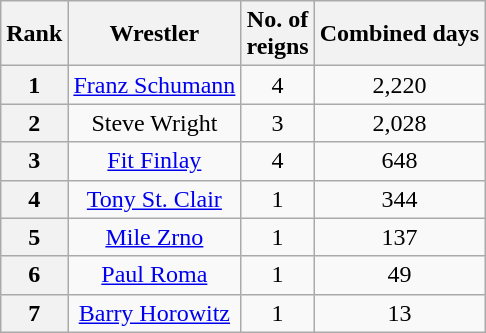<table class="wikitable sortable" style="text-align: center">
<tr>
<th>Rank</th>
<th>Wrestler</th>
<th>No. of<br>reigns</th>
<th>Combined days</th>
</tr>
<tr>
<th>1</th>
<td><a href='#'>Franz Schumann</a></td>
<td>4</td>
<td>2,220</td>
</tr>
<tr>
<th>2</th>
<td>Steve Wright</td>
<td>3</td>
<td>2,028</td>
</tr>
<tr>
<th>3</th>
<td><a href='#'>Fit Finlay</a></td>
<td>4</td>
<td>648</td>
</tr>
<tr>
<th>4</th>
<td><a href='#'>Tony St. Clair</a></td>
<td>1</td>
<td>344</td>
</tr>
<tr>
<th>5</th>
<td><a href='#'>Mile Zrno</a></td>
<td>1</td>
<td>137</td>
</tr>
<tr>
<th>6</th>
<td><a href='#'>Paul Roma</a></td>
<td>1</td>
<td>49</td>
</tr>
<tr>
<th>7</th>
<td><a href='#'>Barry Horowitz</a></td>
<td>1</td>
<td>13</td>
</tr>
</table>
